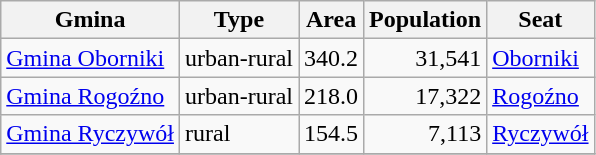<table class="wikitable">
<tr>
<th>Gmina</th>
<th>Type</th>
<th>Area<br></th>
<th>Population<br></th>
<th>Seat</th>
</tr>
<tr>
<td><a href='#'>Gmina Oborniki</a></td>
<td>urban-rural</td>
<td style="text-align:right;">340.2</td>
<td style="text-align:right;">31,541</td>
<td><a href='#'>Oborniki</a></td>
</tr>
<tr>
<td><a href='#'>Gmina Rogoźno</a></td>
<td>urban-rural</td>
<td style="text-align:right;">218.0</td>
<td style="text-align:right;">17,322</td>
<td><a href='#'>Rogoźno</a></td>
</tr>
<tr>
<td><a href='#'>Gmina Ryczywół</a></td>
<td>rural</td>
<td style="text-align:right;">154.5</td>
<td style="text-align:right;">7,113</td>
<td><a href='#'>Ryczywół</a></td>
</tr>
<tr>
</tr>
</table>
